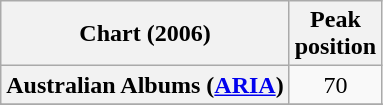<table class="wikitable sortable plainrowheaders">
<tr>
<th scope="col">Chart (2006)</th>
<th scope="col">Peak<br>position</th>
</tr>
<tr>
<th scope="row">Australian Albums (<a href='#'>ARIA</a>)</th>
<td align="center">70</td>
</tr>
<tr>
</tr>
<tr>
</tr>
<tr>
</tr>
<tr>
</tr>
<tr>
</tr>
<tr>
</tr>
<tr>
</tr>
<tr>
</tr>
<tr>
</tr>
</table>
